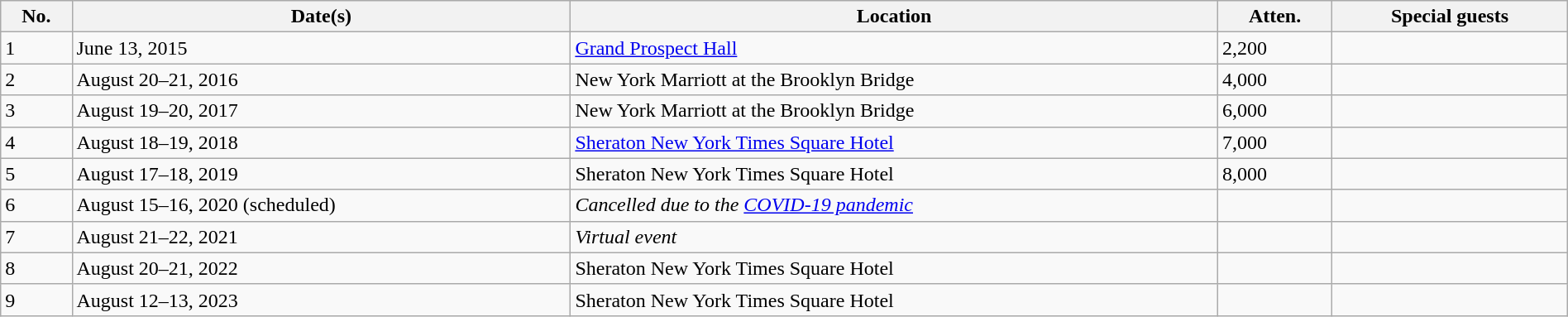<table class="wikitable" width="100%">
<tr>
<th scope=col>No.</th>
<th scope=col>Date(s)</th>
<th scope=col>Location</th>
<th scope=col>Atten.</th>
<th scope=col>Special guests</th>
</tr>
<tr>
<td>1</td>
<td>June 13, 2015</td>
<td><a href='#'>Grand Prospect Hall</a></td>
<td>2,200</td>
<td></td>
</tr>
<tr>
<td>2</td>
<td>August 20–21, 2016</td>
<td>New York Marriott at the Brooklyn Bridge</td>
<td>4,000</td>
<td></td>
</tr>
<tr>
<td>3</td>
<td>August 19–20, 2017</td>
<td>New York Marriott at the Brooklyn Bridge</td>
<td>6,000</td>
<td></td>
</tr>
<tr>
<td>4</td>
<td>August 18–19, 2018</td>
<td><a href='#'>Sheraton New York Times Square Hotel</a></td>
<td>7,000</td>
<td></td>
</tr>
<tr>
<td>5</td>
<td>August 17–18, 2019</td>
<td>Sheraton New York Times Square Hotel</td>
<td>8,000</td>
<td></td>
</tr>
<tr>
<td>6</td>
<td>August 15–16, 2020 (scheduled)</td>
<td><em>Cancelled due to the <a href='#'>COVID-19 pandemic</a></em></td>
<td></td>
<td></td>
</tr>
<tr>
<td>7</td>
<td>August 21–22, 2021</td>
<td><em>Virtual event</em></td>
<td></td>
<td></td>
</tr>
<tr>
<td>8</td>
<td>August 20–21, 2022</td>
<td>Sheraton New York Times Square Hotel</td>
<td></td>
<td></td>
</tr>
<tr>
<td>9</td>
<td>August 12–13, 2023</td>
<td>Sheraton New York Times Square Hotel</td>
<td></td>
<td></td>
</tr>
</table>
